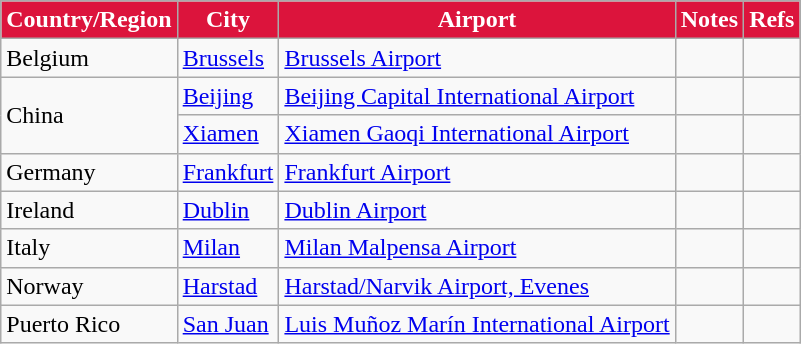<table class="sortable wikitable">
<tr>
<th style="background:crimson; color:white;">Country/Region</th>
<th style="background:crimson; color:white;">City</th>
<th style="background:crimson; color:white;">Airport</th>
<th style="background:crimson; color:white;">Notes</th>
<th style="background:crimson; color:white;" class="unsortable">Refs</th>
</tr>
<tr>
<td>Belgium</td>
<td><a href='#'>Brussels</a></td>
<td><a href='#'>Brussels Airport</a></td>
<td></td>
<td align=center></td>
</tr>
<tr>
<td rowspan=2>China</td>
<td><a href='#'>Beijing</a></td>
<td><a href='#'>Beijing Capital International Airport</a></td>
<td></td>
<td align=center></td>
</tr>
<tr>
<td><a href='#'>Xiamen</a></td>
<td><a href='#'>Xiamen Gaoqi International Airport</a></td>
<td></td>
<td align=center></td>
</tr>
<tr>
<td>Germany</td>
<td><a href='#'>Frankfurt</a></td>
<td><a href='#'>Frankfurt Airport</a></td>
<td></td>
<td align=center></td>
</tr>
<tr>
<td>Ireland</td>
<td><a href='#'>Dublin</a></td>
<td><a href='#'>Dublin Airport</a></td>
<td></td>
<td align=center></td>
</tr>
<tr>
<td>Italy</td>
<td><a href='#'>Milan</a></td>
<td><a href='#'>Milan Malpensa Airport</a></td>
<td></td>
<td align=center></td>
</tr>
<tr>
<td>Norway</td>
<td><a href='#'>Harstad</a></td>
<td><a href='#'>Harstad/Narvik Airport, Evenes</a></td>
<td></td>
<td align=center></td>
</tr>
<tr>
<td>Puerto Rico</td>
<td><a href='#'>San Juan</a></td>
<td><a href='#'>Luis Muñoz Marín International Airport</a></td>
<td></td>
<td align=center></td>
</tr>
</table>
